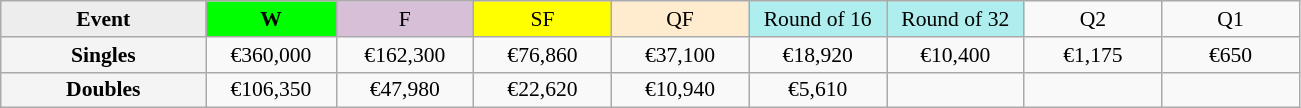<table class=wikitable style=font-size:90%;text-align:center>
<tr>
<td width=130 bgcolor=ededed><strong>Event</strong></td>
<td width=80 bgcolor=lime><strong>W</strong></td>
<td width=85 bgcolor=thistle>F</td>
<td width=85 bgcolor=ffff00>SF</td>
<td width=85 bgcolor=ffebcd>QF</td>
<td width=85 bgcolor=afeeee>Round of 16</td>
<td width=85 bgcolor=afeeee>Round of 32</td>
<td width=85>Q2</td>
<td width=85>Q1</td>
</tr>
<tr>
<th style=background:#f4f4f4>Singles</th>
<td>€360,000</td>
<td>€162,300</td>
<td>€76,860</td>
<td>€37,100</td>
<td>€18,920</td>
<td>€10,400</td>
<td>€1,175</td>
<td>€650</td>
</tr>
<tr>
<th style=background:#f4f4f4>Doubles</th>
<td>€106,350</td>
<td>€47,980</td>
<td>€22,620</td>
<td>€10,940</td>
<td>€5,610</td>
<td></td>
<td></td>
<td></td>
</tr>
</table>
